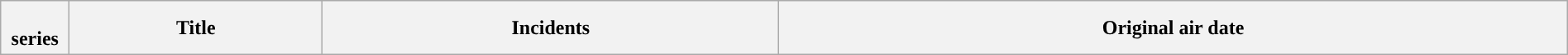<table class="wikitable plainrowheaders" style="width:100%;">
<tr>
<th style="width:3em;"><br>series</th>
<th>Title</th>
<th>Incidents</th>
<th>Original air date<br>




</th>
</tr>
</table>
